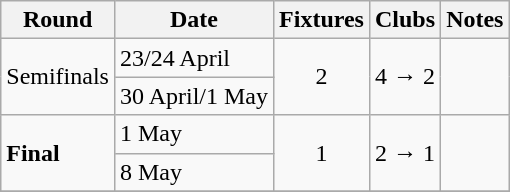<table class="wikitable">
<tr>
<th>Round</th>
<th>Date</th>
<th>Fixtures</th>
<th>Clubs</th>
<th>Notes</th>
</tr>
<tr>
<td rowspan="2">Semifinals</td>
<td>23/24 April</td>
<td rowspan="2" align="center">2</td>
<td rowspan="2" align="center">4 → 2</td>
<td rowspan="2" align="center"></td>
</tr>
<tr>
<td>30 April/1 May</td>
</tr>
<tr>
<td rowspan="2"><strong>Final</strong></td>
<td>1 May</td>
<td rowspan="2" align="center">1</td>
<td rowspan="2" align="center">2 → 1</td>
<td rowspan="2" align="center"></td>
</tr>
<tr>
<td>8 May</td>
</tr>
<tr>
</tr>
</table>
